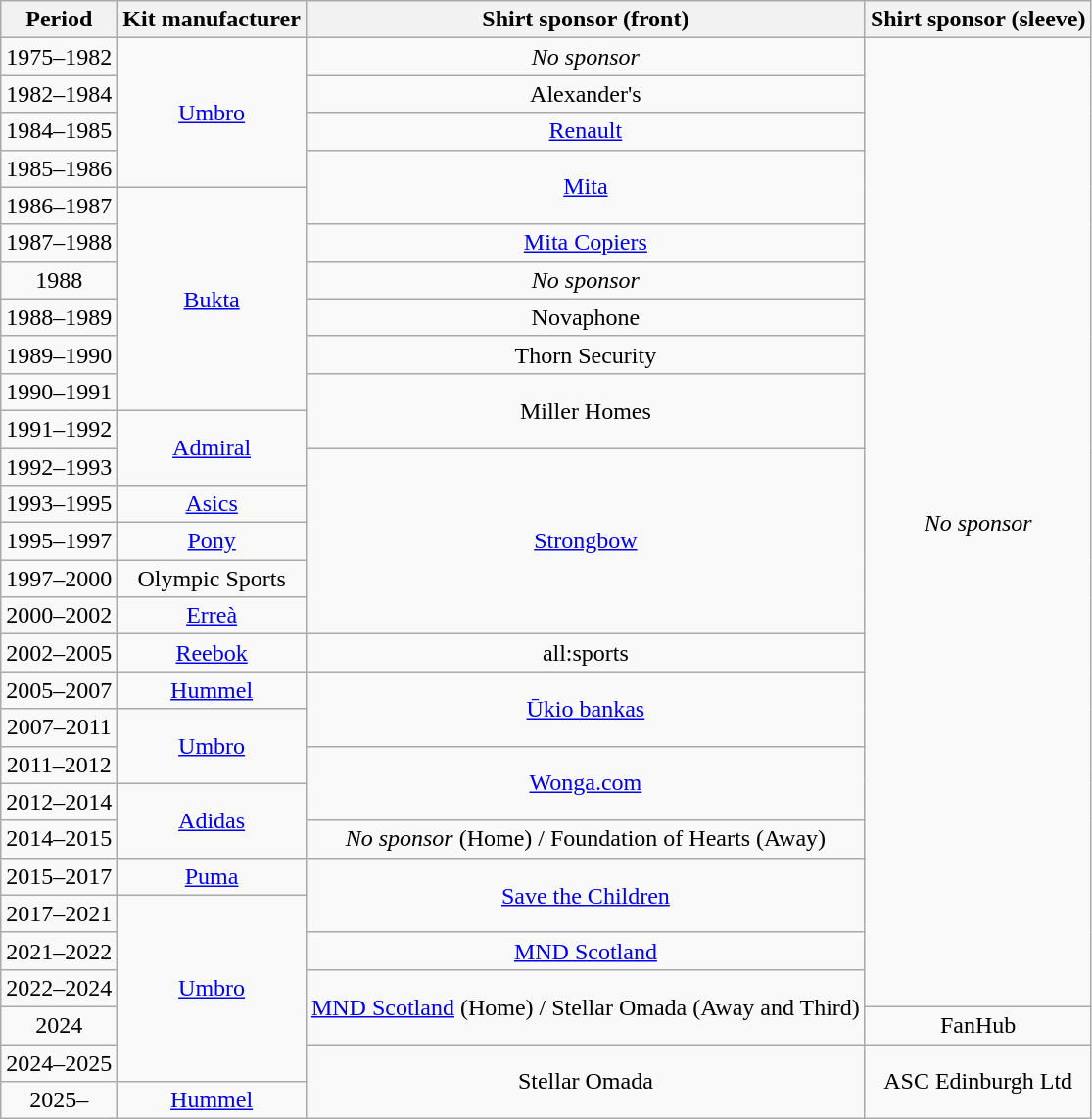<table class="wikitable" style="text-align: center">
<tr>
<th>Period</th>
<th>Kit manufacturer</th>
<th>Shirt sponsor (front)</th>
<th>Shirt sponsor (sleeve)</th>
</tr>
<tr>
<td>1975–1982</td>
<td rowspan=4><a href='#'>Umbro</a></td>
<td rowspan=1><em>No sponsor</em></td>
<td rowspan=26><em>No sponsor</em></td>
</tr>
<tr>
<td>1982–1984</td>
<td>Alexander's</td>
</tr>
<tr>
<td>1984–1985</td>
<td><a href='#'>Renault</a></td>
</tr>
<tr>
<td>1985–1986</td>
<td rowspan=2><a href='#'>Mita</a></td>
</tr>
<tr>
<td>1986–1987</td>
<td rowspan=6><a href='#'>Bukta</a></td>
</tr>
<tr>
<td>1987–1988</td>
<td><a href='#'>Mita Copiers</a></td>
</tr>
<tr>
<td>1988</td>
<td><em>No sponsor</em></td>
</tr>
<tr>
<td>1988–1989</td>
<td>Novaphone</td>
</tr>
<tr>
<td>1989–1990</td>
<td>Thorn Security</td>
</tr>
<tr>
<td>1990–1991</td>
<td rowspan=2>Miller Homes</td>
</tr>
<tr>
<td>1991–1992</td>
<td rowspan=2><a href='#'>Admiral</a></td>
</tr>
<tr>
<td>1992–1993</td>
<td rowspan=5><a href='#'>Strongbow</a></td>
</tr>
<tr>
<td>1993–1995</td>
<td><a href='#'>Asics</a></td>
</tr>
<tr>
<td>1995–1997</td>
<td><a href='#'>Pony</a></td>
</tr>
<tr>
<td>1997–2000</td>
<td>Olympic Sports</td>
</tr>
<tr>
<td>2000–2002</td>
<td><a href='#'>Erreà</a></td>
</tr>
<tr>
<td>2002–2005</td>
<td><a href='#'>Reebok</a></td>
<td>all:sports</td>
</tr>
<tr>
<td>2005–2007</td>
<td><a href='#'>Hummel</a></td>
<td rowspan=2><a href='#'>Ūkio bankas</a></td>
</tr>
<tr>
<td>2007–2011</td>
<td rowspan=2><a href='#'>Umbro</a></td>
</tr>
<tr>
<td>2011–2012</td>
<td rowspan=2><a href='#'>Wonga.com</a></td>
</tr>
<tr>
<td>2012–2014</td>
<td rowspan=2><a href='#'>Adidas</a></td>
</tr>
<tr>
<td>2014–2015</td>
<td><em>No sponsor</em> (Home) / Foundation of Hearts (Away)</td>
</tr>
<tr>
<td>2015–2017</td>
<td><a href='#'>Puma</a></td>
<td rowspan=2><a href='#'>Save the Children</a></td>
</tr>
<tr>
<td>2017–2021</td>
<td rowspan=5><a href='#'>Umbro</a></td>
</tr>
<tr>
<td>2021–2022</td>
<td><a href='#'>MND Scotland</a></td>
</tr>
<tr>
<td>2022–2024</td>
<td rowspan=2><a href='#'>MND Scotland</a> (Home) / Stellar Omada (Away and Third)</td>
</tr>
<tr>
<td>2024</td>
<td>FanHub</td>
</tr>
<tr>
<td>2024–2025</td>
<td rowspan=2>Stellar Omada</td>
<td rowspan=2>ASC Edinburgh Ltd</td>
</tr>
<tr>
<td>2025–</td>
<td><a href='#'>Hummel</a></td>
</tr>
</table>
